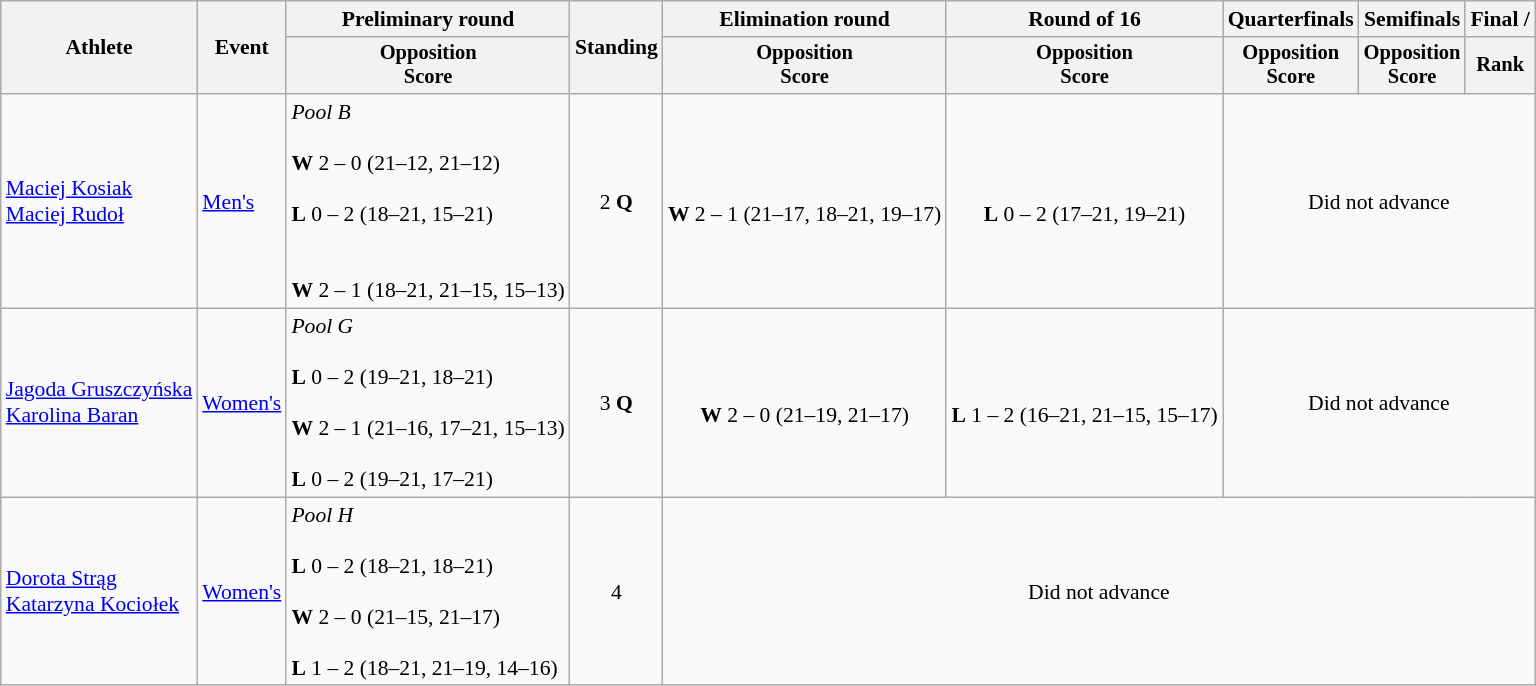<table class=wikitable style="font-size:90%">
<tr>
<th rowspan="2">Athlete</th>
<th rowspan="2">Event</th>
<th>Preliminary round</th>
<th rowspan="2">Standing</th>
<th>Elimination round</th>
<th>Round of 16</th>
<th>Quarterfinals</th>
<th>Semifinals</th>
<th colspan=2>Final / </th>
</tr>
<tr style="font-size:95%">
<th>Opposition<br>Score</th>
<th>Opposition<br>Score</th>
<th>Opposition<br>Score</th>
<th>Opposition<br>Score</th>
<th>Opposition<br>Score</th>
<th>Rank</th>
</tr>
<tr align=center>
<td align=left><a href='#'>Maciej Kosiak</a><br><a href='#'>Maciej Rudoł</a></td>
<td align=left><a href='#'>Men's</a></td>
<td align=left><em>Pool B</em><br><br><strong>W</strong> 2 – 0 (21–12, 21–12)<br><br><strong>L</strong> 0 – 2 (18–21, 15–21)<br><br><br><strong>W</strong> 2 – 1 (18–21, 21–15, 15–13)</td>
<td>2 <strong>Q</strong></td>
<td><br><strong>W</strong> 2 – 1 (21–17, 18–21, 19–17)</td>
<td><br><strong>L</strong> 0 – 2 (17–21, 19–21)</td>
<td colspan=5>Did not advance</td>
</tr>
<tr align=center>
<td align=left><a href='#'>Jagoda Gruszczyńska</a><br><a href='#'>Karolina Baran</a></td>
<td align=left><a href='#'>Women's</a></td>
<td align=left><em>Pool G</em><br><br><strong>L</strong> 0 – 2 (19–21, 18–21)<br><br><strong>W</strong> 2 – 1 (21–16, 17–21, 15–13)<br><br><strong>L</strong> 0 – 2 (19–21, 17–21)</td>
<td>3 <strong>Q</strong></td>
<td><br><strong>W</strong> 2 – 0 (21–19, 21–17)</td>
<td><br><strong>L</strong> 1 – 2 (16–21, 21–15, 15–17)</td>
<td colspan=4>Did not advance</td>
</tr>
<tr align=center>
<td align=left><a href='#'>Dorota Strąg</a><br><a href='#'>Katarzyna Kociołek</a></td>
<td align=left><a href='#'>Women's</a></td>
<td align=left><em>Pool H</em><br><br><strong>L</strong> 0 – 2 (18–21, 18–21)<br><br><strong>W</strong> 2 – 0 (21–15, 21–17)<br><br><strong>L</strong> 1 – 2 (18–21, 21–19, 14–16)</td>
<td>4</td>
<td colspan=6>Did not advance</td>
</tr>
</table>
